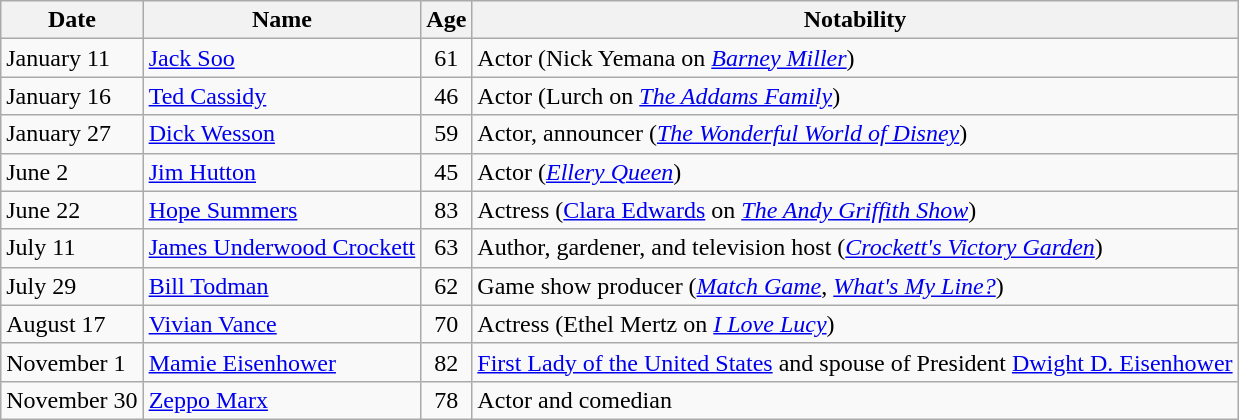<table class="wikitable sortable">
<tr>
<th>Date</th>
<th>Name</th>
<th>Age</th>
<th class="unsortable">Notability</th>
</tr>
<tr>
<td>January 11</td>
<td><a href='#'>Jack Soo</a></td>
<td align="center">61</td>
<td>Actor (Nick Yemana on <em><a href='#'>Barney Miller</a></em>)</td>
</tr>
<tr>
<td>January 16</td>
<td><a href='#'>Ted Cassidy</a></td>
<td align="center">46</td>
<td>Actor (Lurch on <em><a href='#'>The Addams Family</a></em>)</td>
</tr>
<tr>
<td>January 27</td>
<td><a href='#'>Dick Wesson</a></td>
<td align="center">59</td>
<td>Actor, announcer (<em><a href='#'>The Wonderful World of Disney</a></em>)</td>
</tr>
<tr>
<td>June 2</td>
<td><a href='#'>Jim Hutton</a></td>
<td align="center">45</td>
<td>Actor (<em><a href='#'>Ellery Queen</a></em>)</td>
</tr>
<tr>
<td>June 22</td>
<td><a href='#'>Hope Summers</a></td>
<td align="center">83</td>
<td>Actress (<a href='#'>Clara Edwards</a> on <em><a href='#'>The Andy Griffith Show</a></em>)</td>
</tr>
<tr>
<td>July 11</td>
<td><a href='#'>James Underwood Crockett</a></td>
<td align="center">63</td>
<td>Author, gardener, and television host (<em><a href='#'>Crockett's Victory Garden</a></em>)</td>
</tr>
<tr>
<td>July 29</td>
<td><a href='#'>Bill Todman</a></td>
<td align="center">62</td>
<td>Game show producer (<em><a href='#'>Match Game</a></em>, <em><a href='#'>What's My Line?</a></em>)</td>
</tr>
<tr>
<td>August 17</td>
<td><a href='#'>Vivian Vance</a></td>
<td align="center">70</td>
<td>Actress (Ethel Mertz on <em><a href='#'>I Love Lucy</a></em>)</td>
</tr>
<tr>
<td>November 1</td>
<td><a href='#'>Mamie Eisenhower</a></td>
<td align="center">82</td>
<td><a href='#'>First Lady of the United States</a> and spouse of President <a href='#'>Dwight D. Eisenhower</a></td>
</tr>
<tr>
<td>November 30</td>
<td><a href='#'>Zeppo Marx</a></td>
<td align="center">78</td>
<td>Actor and comedian</td>
</tr>
</table>
